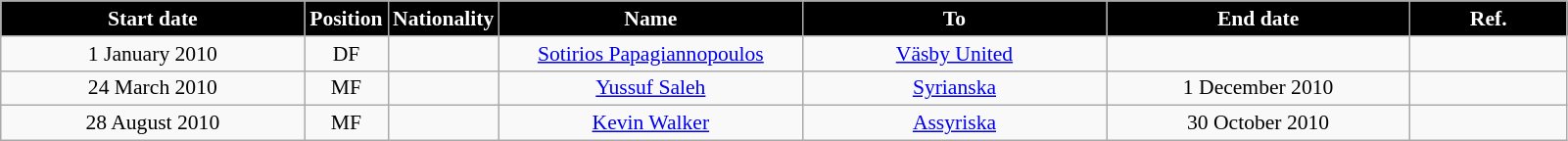<table class="wikitable"  style="text-align:center; font-size:90%; ">
<tr>
<th style="background:#000000; color:white; width:200px;">Start date</th>
<th style="background:#000000; color:white; width:50px;">Position</th>
<th style="background:#000000; color:white; width:50px;">Nationality</th>
<th style="background:#000000; color:white; width:200px;">Name</th>
<th style="background:#000000; color:white; width:200px;">To</th>
<th style="background:#000000; color:white; width:200px;">End date</th>
<th style="background:#000000; color:white; width:100px;">Ref.</th>
</tr>
<tr>
<td>1 January 2010</td>
<td>DF</td>
<td></td>
<td><a href='#'>Sotirios Papagiannopoulos</a></td>
<td><a href='#'>Väsby United</a></td>
<td></td>
<td></td>
</tr>
<tr>
<td>24 March 2010</td>
<td>MF</td>
<td></td>
<td><a href='#'>Yussuf Saleh</a></td>
<td><a href='#'>Syrianska</a></td>
<td>1 December 2010</td>
<td></td>
</tr>
<tr>
<td>28 August 2010</td>
<td>MF</td>
<td></td>
<td><a href='#'>Kevin Walker</a></td>
<td><a href='#'>Assyriska</a></td>
<td>30 October 2010</td>
<td></td>
</tr>
</table>
